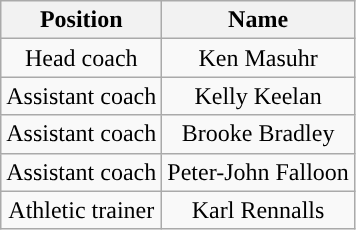<table class="wikitable" style="text-align:center;">
<tr>
<th width=px>Position</th>
<th width=px>Name</th>
</tr>
<tr>
<td>Head coach</td>
<td>Ken Masuhr</td>
</tr>
<tr>
<td>Assistant coach</td>
<td>Kelly Keelan</td>
</tr>
<tr>
<td>Assistant coach</td>
<td>Brooke Bradley</td>
</tr>
<tr>
<td>Assistant coach</td>
<td>Peter-John Falloon</td>
</tr>
<tr>
<td>Athletic trainer</td>
<td>Karl Rennalls</td>
</tr>
</table>
